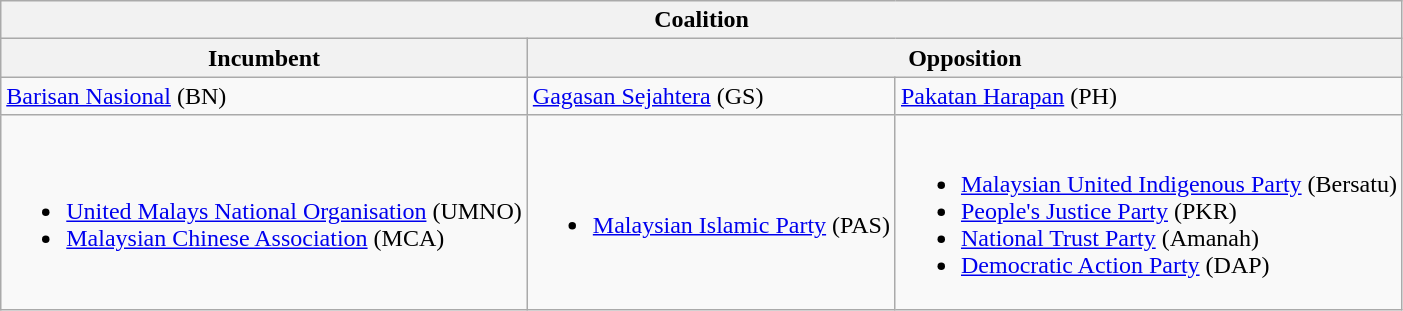<table class="wikitable">
<tr>
<th colspan="3">Coalition</th>
</tr>
<tr>
<th>Incumbent</th>
<th colspan="2">Opposition</th>
</tr>
<tr>
<td><a href='#'>Barisan Nasional</a> (BN)</td>
<td><a href='#'>Gagasan Sejahtera</a> (GS)</td>
<td> <a href='#'>Pakatan Harapan</a> (PH)</td>
</tr>
<tr>
<td><br><ul><li> <a href='#'>United Malays National Organisation</a> (UMNO)</li><li> <a href='#'>Malaysian Chinese Association</a> (MCA)</li></ul></td>
<td><br><ul><li> <a href='#'>Malaysian Islamic Party</a> (PAS)</li></ul></td>
<td><br><ul><li> <a href='#'>Malaysian United Indigenous Party</a> (Bersatu)</li><li> <a href='#'>People's Justice Party</a> (PKR)</li><li> <a href='#'>National Trust Party</a> (Amanah)</li><li> <a href='#'>Democratic Action Party</a> (DAP)</li></ul></td>
</tr>
</table>
